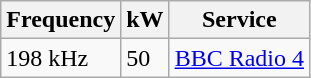<table class="wikitable sortable">
<tr>
<th>Frequency</th>
<th>kW</th>
<th>Service</th>
</tr>
<tr>
<td>198 kHz</td>
<td>50</td>
<td><a href='#'>BBC Radio 4</a></td>
</tr>
</table>
